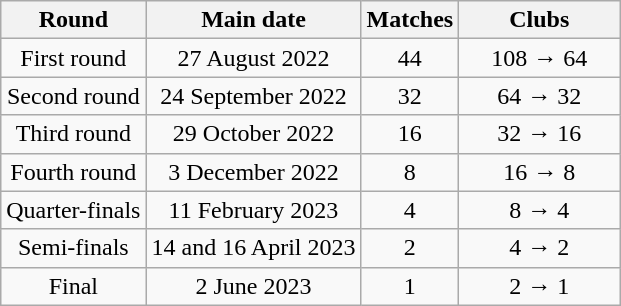<table class="wikitable">
<tr>
<th>Round</th>
<th>Main date</th>
<th>Matches</th>
<th width="100">Clubs</th>
</tr>
<tr align="center">
<td>First round</td>
<td>27 August 2022</td>
<td>44</td>
<td>108 → 64</td>
</tr>
<tr align="center">
<td>Second round</td>
<td>24 September 2022</td>
<td>32</td>
<td>64 → 32</td>
</tr>
<tr align="center">
<td>Third round</td>
<td>29 October 2022</td>
<td>16</td>
<td>32 → 16</td>
</tr>
<tr align="center">
<td>Fourth round</td>
<td>3 December 2022</td>
<td>8</td>
<td>16 → 8</td>
</tr>
<tr align="center">
<td>Quarter-finals</td>
<td>11 February 2023</td>
<td>4</td>
<td>8 → 4</td>
</tr>
<tr align="center">
<td>Semi-finals</td>
<td>14 and 16 April 2023</td>
<td>2</td>
<td>4 → 2</td>
</tr>
<tr align="center">
<td>Final</td>
<td>2 June 2023</td>
<td>1</td>
<td>2 → 1</td>
</tr>
</table>
